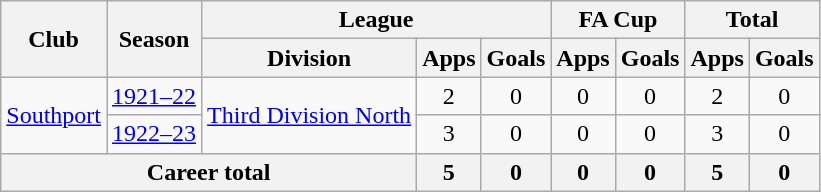<table class="wikitable" style="text-align: center;">
<tr>
<th rowspan="2">Club</th>
<th rowspan="2">Season</th>
<th colspan="3">League</th>
<th colspan="2">FA Cup</th>
<th colspan="2">Total</th>
</tr>
<tr>
<th>Division</th>
<th>Apps</th>
<th>Goals</th>
<th>Apps</th>
<th>Goals</th>
<th>Apps</th>
<th>Goals</th>
</tr>
<tr>
<td rowspan="2"><a href='#'>Southport</a></td>
<td><a href='#'>1921–22</a></td>
<td rowspan="2"><a href='#'>Third Division North</a></td>
<td>2</td>
<td>0</td>
<td>0</td>
<td>0</td>
<td>2</td>
<td>0</td>
</tr>
<tr>
<td><a href='#'>1922–23</a></td>
<td>3</td>
<td>0</td>
<td>0</td>
<td>0</td>
<td>3</td>
<td>0</td>
</tr>
<tr>
<th colspan="3">Career total</th>
<th>5</th>
<th>0</th>
<th>0</th>
<th>0</th>
<th>5</th>
<th>0</th>
</tr>
</table>
